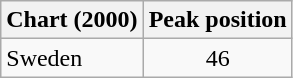<table class="wikitable">
<tr>
<th>Chart (2000)</th>
<th>Peak position</th>
</tr>
<tr>
<td>Sweden</td>
<td align="center">46</td>
</tr>
</table>
